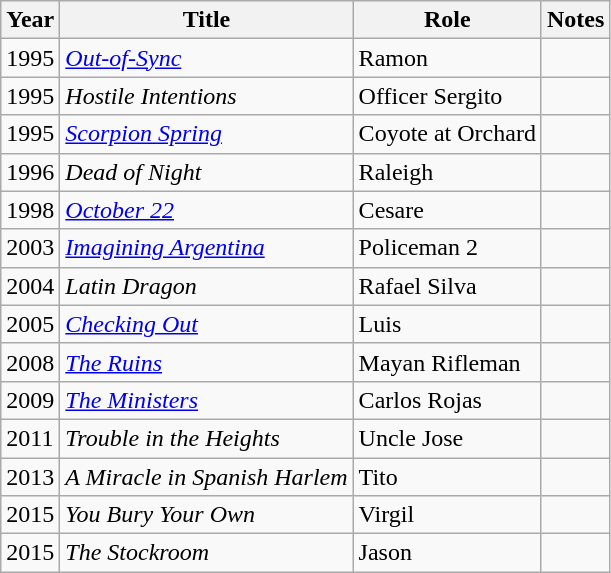<table class="wikitable sortable">
<tr>
<th>Year</th>
<th>Title</th>
<th>Role</th>
<th>Notes</th>
</tr>
<tr>
<td>1995</td>
<td><em><a href='#'>Out-of-Sync</a></em></td>
<td>Ramon</td>
<td></td>
</tr>
<tr>
<td>1995</td>
<td><em>Hostile Intentions</em></td>
<td>Officer Sergito</td>
<td></td>
</tr>
<tr>
<td>1995</td>
<td><em><a href='#'>Scorpion Spring</a></em></td>
<td>Coyote at Orchard</td>
<td></td>
</tr>
<tr>
<td>1996</td>
<td><em>Dead of Night</em></td>
<td>Raleigh</td>
<td></td>
</tr>
<tr>
<td>1998</td>
<td><a href='#'><em>October 22</em></a></td>
<td>Cesare</td>
<td></td>
</tr>
<tr>
<td>2003</td>
<td><a href='#'><em>Imagining Argentina</em></a></td>
<td>Policeman 2</td>
<td></td>
</tr>
<tr>
<td>2004</td>
<td><em>Latin Dragon</em></td>
<td>Rafael Silva</td>
<td></td>
</tr>
<tr>
<td>2005</td>
<td><a href='#'><em>Checking Out</em></a></td>
<td>Luis</td>
<td></td>
</tr>
<tr>
<td>2008</td>
<td><a href='#'><em>The Ruins</em></a></td>
<td>Mayan Rifleman</td>
<td></td>
</tr>
<tr>
<td>2009</td>
<td><em><a href='#'>The Ministers</a></em></td>
<td>Carlos Rojas</td>
<td></td>
</tr>
<tr>
<td>2011</td>
<td><em>Trouble in the Heights</em></td>
<td>Uncle Jose</td>
<td></td>
</tr>
<tr>
<td>2013</td>
<td><em>A Miracle in Spanish Harlem</em></td>
<td>Tito</td>
<td></td>
</tr>
<tr>
<td>2015</td>
<td><em>You Bury Your Own</em></td>
<td>Virgil</td>
<td></td>
</tr>
<tr>
<td>2015</td>
<td><em>The Stockroom</em></td>
<td>Jason</td>
<td></td>
</tr>
</table>
